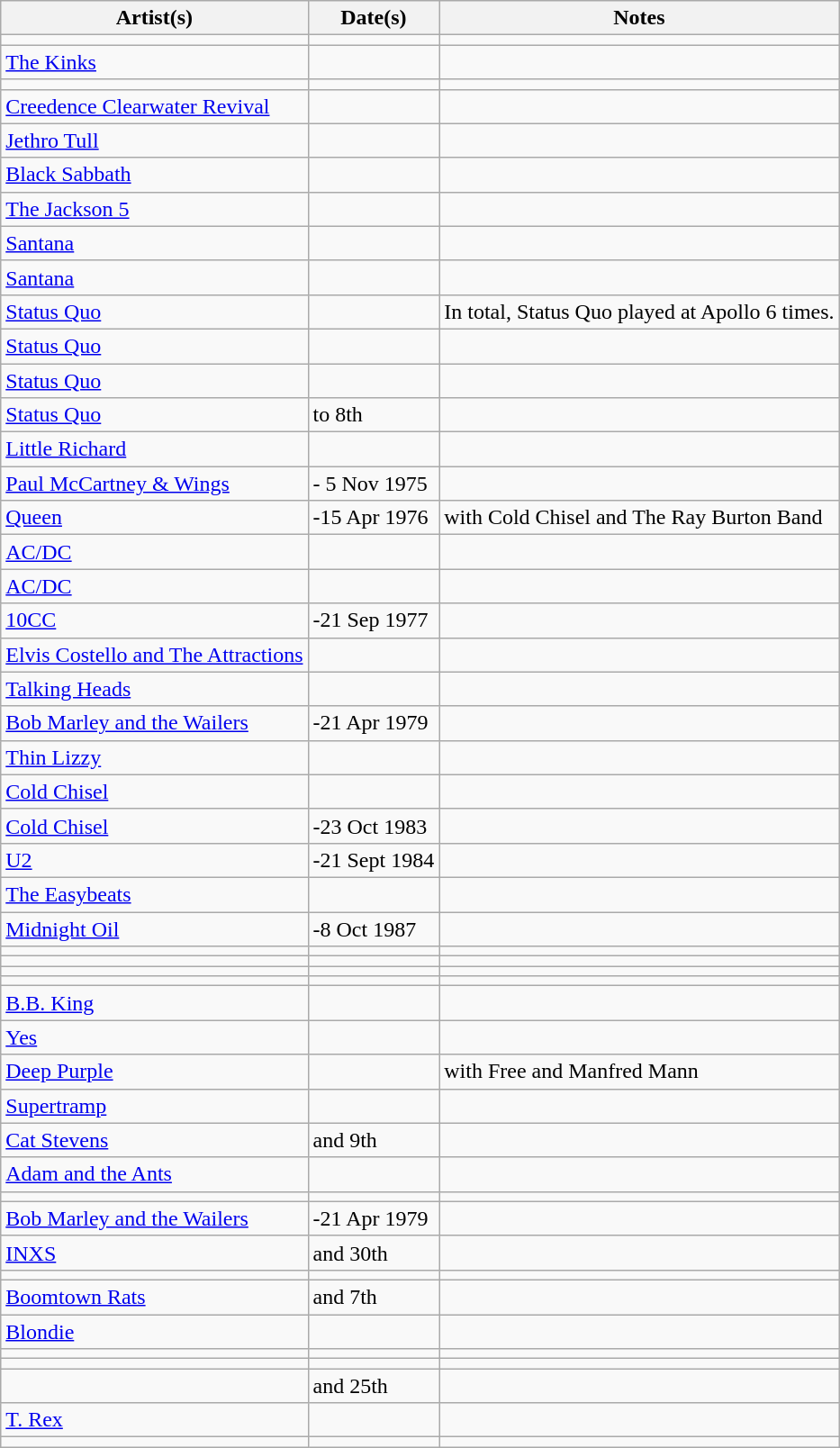<table class="wikitable sortable">
<tr>
<th>Artist(s)</th>
<th>Date(s)</th>
<th>Notes</th>
</tr>
<tr>
<td></td>
<td></td>
<td></td>
</tr>
<tr>
<td><a href='#'>The Kinks</a></td>
<td></td>
<td></td>
</tr>
<tr>
<td></td>
<td></td>
<td></td>
</tr>
<tr>
<td><a href='#'>Creedence Clearwater Revival</a></td>
<td></td>
<td></td>
</tr>
<tr>
<td><a href='#'>Jethro Tull</a></td>
<td></td>
<td></td>
</tr>
<tr>
<td><a href='#'>Black Sabbath</a></td>
<td></td>
<td></td>
</tr>
<tr>
<td><a href='#'>The Jackson 5</a></td>
<td></td>
<td></td>
</tr>
<tr>
<td><a href='#'>Santana</a></td>
<td></td>
<td></td>
</tr>
<tr>
<td><a href='#'>Santana</a></td>
<td></td>
<td></td>
</tr>
<tr>
<td><a href='#'>Status Quo</a></td>
<td></td>
<td> In total, Status Quo played at Apollo 6 times.</td>
</tr>
<tr>
<td><a href='#'>Status Quo</a></td>
<td></td>
<td></td>
</tr>
<tr>
<td><a href='#'>Status Quo</a></td>
<td></td>
<td></td>
</tr>
<tr>
<td><a href='#'>Status Quo</a></td>
<td> to 8th</td>
<td></td>
</tr>
<tr>
<td><a href='#'>Little Richard</a></td>
<td></td>
<td></td>
</tr>
<tr>
<td><a href='#'>Paul McCartney & Wings</a></td>
<td>- 5 Nov 1975</td>
<td></td>
</tr>
<tr>
<td><a href='#'>Queen</a></td>
<td>-15 Apr 1976</td>
<td>with Cold Chisel and The Ray Burton Band</td>
</tr>
<tr>
<td><a href='#'>AC/DC</a></td>
<td></td>
<td></td>
</tr>
<tr>
<td><a href='#'>AC/DC</a></td>
<td></td>
<td></td>
</tr>
<tr>
<td><a href='#'>10CC</a></td>
<td>-21 Sep 1977</td>
<td></td>
</tr>
<tr>
<td><a href='#'>Elvis Costello and The Attractions</a></td>
<td></td>
<td></td>
</tr>
<tr>
<td><a href='#'>Talking Heads</a></td>
<td></td>
<td></td>
</tr>
<tr>
<td><a href='#'>Bob Marley and the Wailers</a></td>
<td>-21 Apr 1979</td>
<td></td>
</tr>
<tr>
<td><a href='#'>Thin Lizzy</a></td>
<td></td>
<td></td>
</tr>
<tr>
<td><a href='#'>Cold Chisel</a></td>
<td></td>
<td></td>
</tr>
<tr>
<td><a href='#'>Cold Chisel</a></td>
<td>-23 Oct 1983</td>
<td></td>
</tr>
<tr>
<td><a href='#'>U2</a></td>
<td>-21 Sept 1984</td>
<td></td>
</tr>
<tr>
<td><a href='#'>The Easybeats</a></td>
<td></td>
<td></td>
</tr>
<tr>
<td><a href='#'>Midnight Oil</a></td>
<td>-8 Oct 1987</td>
<td></td>
</tr>
<tr>
<td></td>
<td></td>
<td></td>
</tr>
<tr>
<td></td>
<td></td>
<td></td>
</tr>
<tr>
<td></td>
<td></td>
<td></td>
</tr>
<tr>
<td></td>
<td></td>
<td></td>
</tr>
<tr>
<td><a href='#'>B.B. King</a></td>
<td></td>
<td></td>
</tr>
<tr>
<td><a href='#'>Yes</a></td>
<td></td>
<td></td>
</tr>
<tr>
<td><a href='#'>Deep Purple</a></td>
<td></td>
<td>with Free and Manfred Mann</td>
</tr>
<tr>
<td><a href='#'>Supertramp</a></td>
<td></td>
<td></td>
</tr>
<tr>
<td><a href='#'>Cat Stevens</a></td>
<td> and 9th</td>
<td></td>
</tr>
<tr>
<td><a href='#'>Adam and the Ants</a></td>
<td></td>
<td></td>
</tr>
<tr>
<td></td>
<td></td>
<td></td>
</tr>
<tr>
<td><a href='#'>Bob Marley and the Wailers</a></td>
<td>-21 Apr 1979</td>
<td></td>
</tr>
<tr>
<td><a href='#'>INXS</a></td>
<td> and 30th</td>
<td></td>
</tr>
<tr>
<td></td>
<td></td>
<td></td>
</tr>
<tr>
<td><a href='#'>Boomtown Rats</a></td>
<td> and 7th</td>
<td></td>
</tr>
<tr>
<td><a href='#'>Blondie</a></td>
<td></td>
<td></td>
</tr>
<tr>
<td></td>
<td></td>
<td></td>
</tr>
<tr>
<td></td>
<td></td>
<td></td>
</tr>
<tr>
<td></td>
<td> and 25th</td>
<td></td>
</tr>
<tr>
<td><a href='#'>T. Rex</a></td>
<td></td>
<td></td>
</tr>
<tr>
<td></td>
<td></td>
<td></td>
</tr>
</table>
